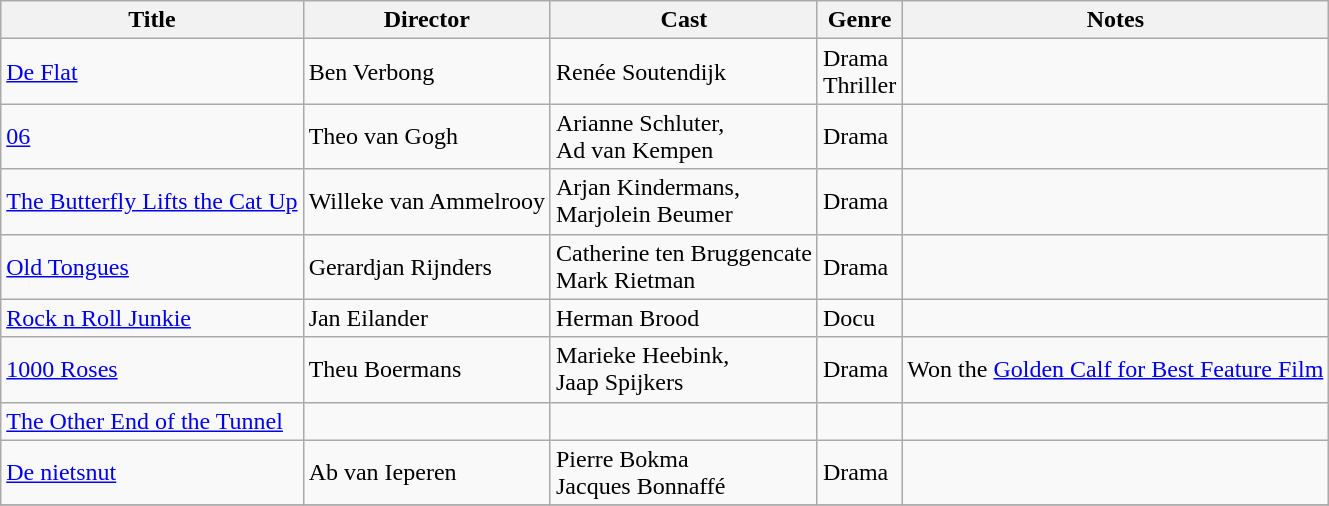<table class="wikitable">
<tr>
<th>Title</th>
<th>Director</th>
<th>Cast</th>
<th>Genre</th>
<th>Notes</th>
</tr>
<tr>
<td><a href='#'>De Flat</a></td>
<td>Ben Verbong</td>
<td>Renée Soutendijk</td>
<td>Drama<br>Thriller</td>
<td></td>
</tr>
<tr>
<td><a href='#'>06</a></td>
<td>Theo van Gogh</td>
<td>Arianne Schluter,<br>Ad van Kempen</td>
<td>Drama</td>
<td></td>
</tr>
<tr>
<td><a href='#'>The Butterfly Lifts the Cat Up</a></td>
<td>Willeke van Ammelrooy</td>
<td>Arjan Kindermans,<br>Marjolein Beumer</td>
<td>Drama</td>
<td></td>
</tr>
<tr>
<td><a href='#'>Old Tongues</a></td>
<td>Gerardjan Rijnders</td>
<td>Catherine ten Bruggencate<br>Mark Rietman</td>
<td>Drama</td>
<td></td>
</tr>
<tr>
<td><a href='#'>Rock n Roll Junkie</a></td>
<td>Jan Eilander</td>
<td>Herman Brood</td>
<td>Docu</td>
<td></td>
</tr>
<tr>
<td><a href='#'>1000 Roses</a></td>
<td>Theu Boermans</td>
<td>Marieke Heebink,<br>Jaap Spijkers</td>
<td>Drama</td>
<td>Won the <a href='#'>Golden Calf for Best Feature Film</a></td>
</tr>
<tr>
<td><a href='#'>The Other End of the Tunnel</a></td>
<td></td>
<td></td>
<td></td>
<td></td>
</tr>
<tr>
<td><a href='#'>De nietsnut</a></td>
<td>Ab van Ieperen</td>
<td>Pierre Bokma<br>Jacques Bonnaffé</td>
<td>Drama</td>
<td></td>
</tr>
<tr>
</tr>
</table>
